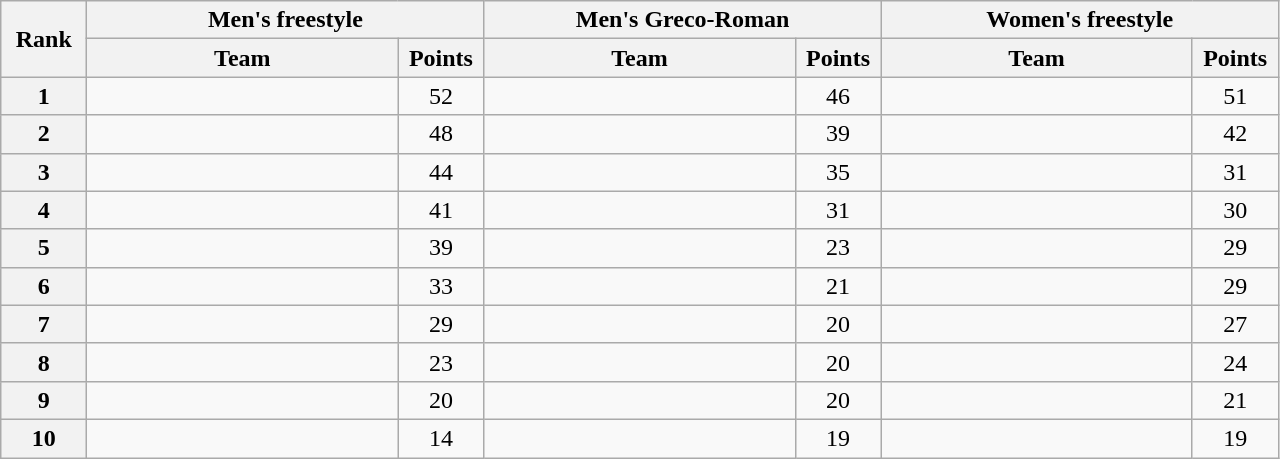<table class="wikitable" style="text-align:center;">
<tr>
<th width=50 rowspan="2">Rank</th>
<th colspan="2">Men's freestyle</th>
<th colspan="2">Men's Greco-Roman</th>
<th colspan="2">Women's freestyle</th>
</tr>
<tr>
<th width=200>Team</th>
<th width=50>Points</th>
<th width=200>Team</th>
<th width=50>Points</th>
<th width=200>Team</th>
<th width=50>Points</th>
</tr>
<tr>
<th>1</th>
<td align=left></td>
<td>52</td>
<td align=left></td>
<td>46</td>
<td align=left></td>
<td>51</td>
</tr>
<tr>
<th>2</th>
<td align=left></td>
<td>48</td>
<td align=left></td>
<td>39</td>
<td align=left></td>
<td>42</td>
</tr>
<tr>
<th>3</th>
<td align=left></td>
<td>44</td>
<td align=left></td>
<td>35</td>
<td align=left></td>
<td>31</td>
</tr>
<tr>
<th>4</th>
<td align=left></td>
<td>41</td>
<td align=left></td>
<td>31</td>
<td align=left></td>
<td>30</td>
</tr>
<tr>
<th>5</th>
<td align=left></td>
<td>39</td>
<td align=left></td>
<td>23</td>
<td align=left></td>
<td>29</td>
</tr>
<tr>
<th>6</th>
<td align=left></td>
<td>33</td>
<td align=left></td>
<td>21</td>
<td align=left></td>
<td>29</td>
</tr>
<tr>
<th>7</th>
<td align=left></td>
<td>29</td>
<td align=left></td>
<td>20</td>
<td align=left></td>
<td>27</td>
</tr>
<tr>
<th>8</th>
<td align=left></td>
<td>23</td>
<td align=left></td>
<td>20</td>
<td align=left></td>
<td>24</td>
</tr>
<tr>
<th>9</th>
<td align=left></td>
<td>20</td>
<td align=left></td>
<td>20</td>
<td align=left></td>
<td>21</td>
</tr>
<tr>
<th>10</th>
<td align=left></td>
<td>14</td>
<td align=left></td>
<td>19</td>
<td align=left></td>
<td>19</td>
</tr>
</table>
